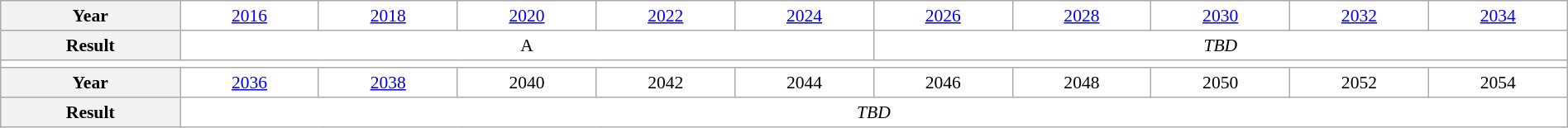<table class="wikitable" style="text-align:center; font-size:90%; background:white;" width="100%">
<tr>
<th>Year</th>
<td><a href='#'>2016</a></td>
<td><a href='#'>2018</a></td>
<td><a href='#'>2020</a></td>
<td><a href='#'>2022</a></td>
<td><a href='#'>2024</a></td>
<td><a href='#'>2026</a></td>
<td><a href='#'>2028</a></td>
<td><a href='#'>2030</a></td>
<td><a href='#'>2032</a></td>
<td><a href='#'>2034</a></td>
</tr>
<tr>
<th>Result</th>
<td colspan="5">A</td>
<td colspan="5"><em>TBD</em></td>
</tr>
<tr>
<td colspan="11"></td>
</tr>
<tr>
<th>Year</th>
<td><a href='#'>2036</a></td>
<td><a href='#'>2038</a></td>
<td>2040</td>
<td>2042</td>
<td>2044</td>
<td>2046</td>
<td>2048</td>
<td>2050</td>
<td>2052</td>
<td>2054</td>
</tr>
<tr>
<th>Result</th>
<td colspan="10"><em>TBD</em></td>
</tr>
</table>
